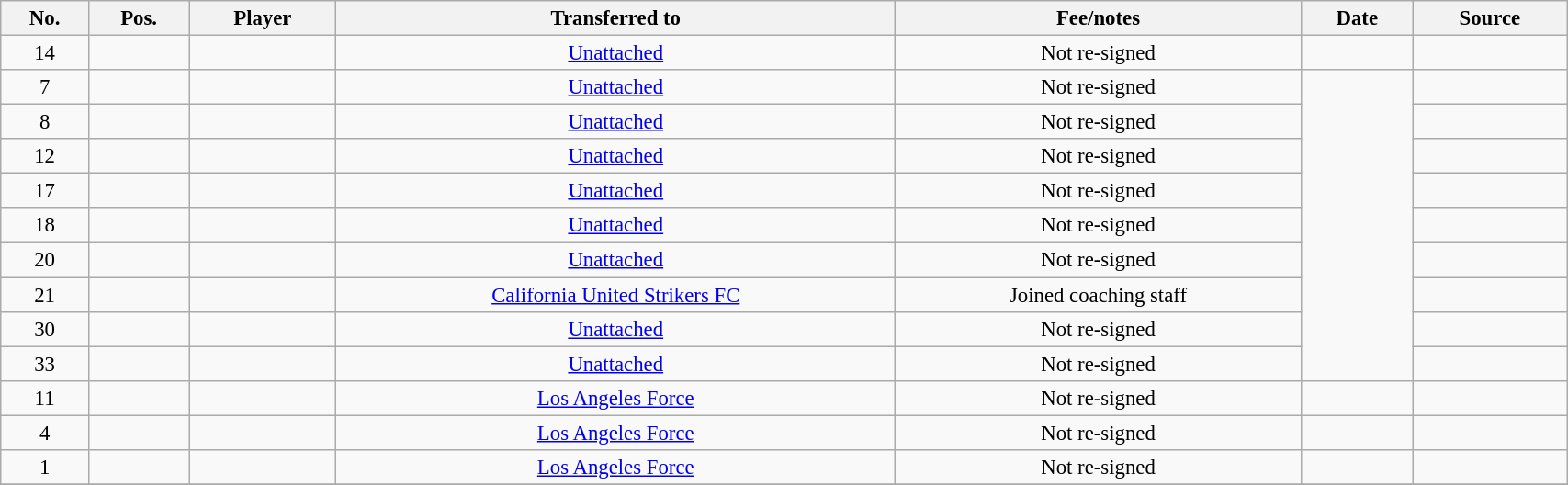<table class="wikitable sortable" style="width:90%; text-align:center; font-size:95%; text-align:left;">
<tr>
<th><strong>No.</strong></th>
<th><strong>Pos.</strong></th>
<th><strong>Player</strong></th>
<th><strong>Transferred to</strong></th>
<th><strong>Fee/notes</strong></th>
<th><strong>Date</strong></th>
<th><strong>Source</strong></th>
</tr>
<tr>
<td align=center>14</td>
<td align=center></td>
<td align=center></td>
<td align=center><a href='#'>Unattached</a></td>
<td align=center>Not re-signed</td>
<td align=center></td>
<td align=center></td>
</tr>
<tr>
<td align=center>7</td>
<td align=center></td>
<td align=center></td>
<td align=center><a href='#'>Unattached</a></td>
<td align=center>Not re-signed</td>
<td align=center rowspan="9"></td>
<td align=center></td>
</tr>
<tr>
<td align=center>8</td>
<td align=center></td>
<td align=center></td>
<td align=center><a href='#'>Unattached</a></td>
<td align=center>Not re-signed</td>
<td align=center></td>
</tr>
<tr>
<td align=center>12</td>
<td align=center></td>
<td align=center></td>
<td align=center><a href='#'>Unattached</a></td>
<td align=center>Not re-signed</td>
<td align=center></td>
</tr>
<tr>
<td align=center>17</td>
<td align=center></td>
<td align=center></td>
<td align=center><a href='#'>Unattached</a></td>
<td align=center>Not re-signed</td>
<td align=center></td>
</tr>
<tr>
<td align=center>18</td>
<td align=center></td>
<td align=center></td>
<td align=center><a href='#'>Unattached</a></td>
<td align=center>Not re-signed</td>
<td align=center></td>
</tr>
<tr>
<td align=center>20</td>
<td align=center></td>
<td align=center></td>
<td align=center><a href='#'>Unattached</a></td>
<td align=center>Not re-signed</td>
<td align=center></td>
</tr>
<tr>
<td align=center>21</td>
<td align=center></td>
<td align=center></td>
<td align=center> <a href='#'>California United Strikers FC</a></td>
<td align=center>Joined coaching staff</td>
<td align=center></td>
</tr>
<tr>
<td align=center>30</td>
<td align=center></td>
<td align=center></td>
<td align=center><a href='#'>Unattached</a></td>
<td align=center>Not re-signed</td>
<td align=center></td>
</tr>
<tr>
<td align=center>33</td>
<td align=center></td>
<td align=center></td>
<td align=center><a href='#'>Unattached</a></td>
<td align=center>Not re-signed</td>
<td align=center></td>
</tr>
<tr>
<td align=center>11</td>
<td align=center></td>
<td align=center></td>
<td align=center> <a href='#'>Los Angeles Force</a></td>
<td align=center>Not re-signed</td>
<td align=center></td>
<td align=center></td>
</tr>
<tr>
<td align=center>4</td>
<td align=center></td>
<td align=center></td>
<td align=center> <a href='#'>Los Angeles Force</a></td>
<td align=center>Not re-signed</td>
<td align=center></td>
<td align=center></td>
</tr>
<tr>
<td align=center>1</td>
<td align=center></td>
<td align=center></td>
<td align=center> <a href='#'>Los Angeles Force</a></td>
<td align=center>Not re-signed</td>
<td align=center></td>
<td align=center></td>
</tr>
<tr>
</tr>
</table>
